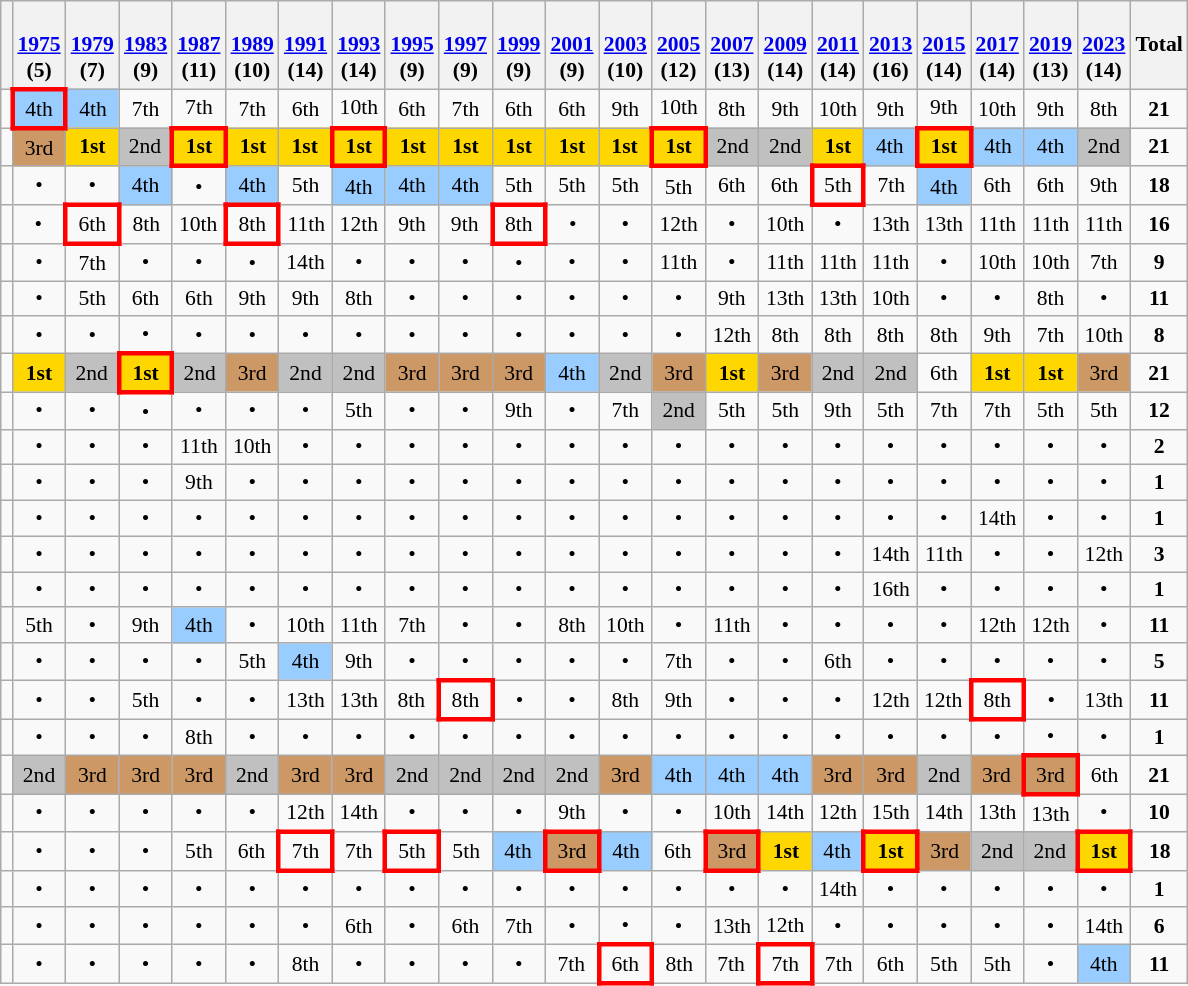<table class="wikitable" style="text-align:center; font-size:90%">
<tr>
<th></th>
<th><br><a href='#'>1975</a><br>(5)</th>
<th><br><a href='#'>1979</a><br>(7)</th>
<th><br><a href='#'>1983</a><br>(9)</th>
<th><br><a href='#'>1987</a><br>(11)</th>
<th><br><a href='#'>1989</a><br>(10)</th>
<th><br><a href='#'>1991</a><br>(14)</th>
<th><br><a href='#'>1993</a><br>(14)</th>
<th><br><a href='#'>1995</a><br>(9)</th>
<th><br><a href='#'>1997</a><br>(9)</th>
<th><br><a href='#'>1999</a><br>(9)</th>
<th><br><a href='#'>2001</a><br>(9)</th>
<th><br><a href='#'>2003</a><br>(10)</th>
<th><br><a href='#'>2005</a><br>(12)</th>
<th><br><a href='#'>2007</a><br>(13)</th>
<th><br><a href='#'>2009</a><br>(14)</th>
<th><br><a href='#'>2011</a><br>(14)</th>
<th><br><a href='#'>2013</a><br>(16)</th>
<th><br><a href='#'>2015</a><br>(14)</th>
<th><br><a href='#'>2017</a><br>(14)</th>
<th><br><a href='#'>2019</a><br>(13)</th>
<th><br><a href='#'>2023</a><br>(14)</th>
<th>Total</th>
</tr>
<tr>
<td align=left></td>
<td style="border:3px solid red" bgcolor="9acdff">4th</td>
<td bgcolor="9acdff">4th</td>
<td>7th</td>
<td>7th</td>
<td>7th</td>
<td>6th</td>
<td>10th</td>
<td>6th</td>
<td>7th</td>
<td>6th</td>
<td>6th</td>
<td>9th</td>
<td>10th</td>
<td>8th</td>
<td>9th</td>
<td>10th</td>
<td>9th</td>
<td>9th</td>
<td>10th</td>
<td>9th</td>
<td>8th</td>
<td><strong>21</strong></td>
</tr>
<tr>
<td align=left></td>
<td bgcolor="cc9966">3rd</td>
<td bgcolor="gold"><strong>1st</strong></td>
<td bgcolor="silver">2nd</td>
<td style="border:3px solid red" bgcolor="gold"><strong>1st</strong></td>
<td bgcolor="gold"><strong>1st</strong></td>
<td bgcolor="gold"><strong>1st</strong></td>
<td style="border:3px solid red" bgcolor="gold"><strong>1st</strong></td>
<td bgcolor="gold"><strong>1st</strong></td>
<td bgcolor="gold"><strong>1st</strong></td>
<td bgcolor="gold"><strong>1st</strong></td>
<td bgcolor="gold"><strong>1st</strong></td>
<td bgcolor="gold"><strong>1st</strong></td>
<td style="border:3px solid red" bgcolor="gold"><strong>1st</strong></td>
<td bgcolor="silver">2nd</td>
<td bgcolor="silver">2nd</td>
<td bgcolor="gold"><strong>1st</strong></td>
<td bgcolor="9acdff">4th</td>
<td style="border:3px solid red" bgcolor="gold"><strong>1st</strong></td>
<td bgcolor="9acdff">4th</td>
<td bgcolor="9acdff">4th</td>
<td bgcolor="silver">2nd</td>
<td><strong>21</strong></td>
</tr>
<tr>
<td align=left></td>
<td>•</td>
<td>•</td>
<td bgcolor="9acdff">4th</td>
<td>•</td>
<td bgcolor="9acdff">4th</td>
<td>5th</td>
<td bgcolor="9acdff">4th</td>
<td bgcolor="9acdff">4th</td>
<td bgcolor="9acdff">4th</td>
<td>5th</td>
<td>5th</td>
<td>5th</td>
<td>5th</td>
<td>6th</td>
<td>6th</td>
<td style="border:3px solid red">5th</td>
<td>7th</td>
<td bgcolor="9acdff">4th</td>
<td>6th</td>
<td>6th</td>
<td>9th</td>
<td><strong>18</strong></td>
</tr>
<tr>
<td align=left></td>
<td>•</td>
<td style="border:3px solid red">6th</td>
<td>8th</td>
<td>10th</td>
<td style="border:3px solid red">8th</td>
<td>11th</td>
<td>12th</td>
<td>9th</td>
<td>9th</td>
<td style="border:3px solid red">8th</td>
<td>•</td>
<td>•</td>
<td>12th</td>
<td>•</td>
<td>10th</td>
<td>•</td>
<td>13th</td>
<td>13th</td>
<td>11th</td>
<td>11th</td>
<td>11th</td>
<td><strong>16</strong></td>
</tr>
<tr>
<td align=left></td>
<td>•</td>
<td>7th</td>
<td>•</td>
<td>•</td>
<td>•</td>
<td>14th</td>
<td>•</td>
<td>•</td>
<td>•</td>
<td>•</td>
<td>•</td>
<td>•</td>
<td>11th</td>
<td>•</td>
<td>11th</td>
<td>11th</td>
<td>11th</td>
<td>•</td>
<td>10th</td>
<td>10th</td>
<td>7th</td>
<td><strong>9</strong></td>
</tr>
<tr>
<td align=left></td>
<td>•</td>
<td>5th</td>
<td>6th</td>
<td>6th</td>
<td>9th</td>
<td>9th</td>
<td>8th</td>
<td>•</td>
<td>•</td>
<td>•</td>
<td>•</td>
<td>•</td>
<td>•</td>
<td>9th</td>
<td>13th</td>
<td>13th</td>
<td>10th</td>
<td>•</td>
<td>•</td>
<td>8th</td>
<td>•</td>
<td><strong>11</strong></td>
</tr>
<tr>
<td align=left></td>
<td>•</td>
<td>•</td>
<td>•</td>
<td>•</td>
<td>•</td>
<td>•</td>
<td>•</td>
<td>•</td>
<td>•</td>
<td>•</td>
<td>•</td>
<td>•</td>
<td>•</td>
<td>12th</td>
<td>8th</td>
<td>8th</td>
<td>8th</td>
<td>8th</td>
<td>9th</td>
<td>7th</td>
<td>10th</td>
<td><strong>8</strong></td>
</tr>
<tr>
<td align=left></td>
<td bgcolor="gold"><strong>1st</strong></td>
<td bgcolor="silver">2nd</td>
<td style="border:3px solid red" bgcolor="gold"><strong>1st</strong></td>
<td bgcolor="silver">2nd</td>
<td bgcolor="cc9966">3rd</td>
<td bgcolor="silver">2nd</td>
<td bgcolor="silver">2nd</td>
<td bgcolor="cc9966">3rd</td>
<td bgcolor="cc9966">3rd</td>
<td bgcolor="cc9966">3rd</td>
<td bgcolor="9acdff">4th</td>
<td bgcolor="silver">2nd</td>
<td bgcolor="cc9966">3rd</td>
<td bgcolor="gold"><strong>1st</strong></td>
<td bgcolor="cc9966">3rd</td>
<td bgcolor="silver">2nd</td>
<td bgcolor="silver">2nd</td>
<td>6th</td>
<td bgcolor="gold"><strong>1st</strong></td>
<td bgcolor="gold"><strong>1st</strong></td>
<td bgcolor="cc9966">3rd</td>
<td><strong>21</strong></td>
</tr>
<tr>
<td align=left></td>
<td>•</td>
<td>•</td>
<td>•</td>
<td>•</td>
<td>•</td>
<td>•</td>
<td>5th</td>
<td>•</td>
<td>•</td>
<td>9th</td>
<td>•</td>
<td>7th</td>
<td bgcolor="silver">2nd</td>
<td>5th</td>
<td>5th</td>
<td>9th</td>
<td>5th</td>
<td>7th</td>
<td>7th</td>
<td>5th</td>
<td>5th</td>
<td><strong>12</strong></td>
</tr>
<tr>
<td align=left></td>
<td>•</td>
<td>•</td>
<td>•</td>
<td>11th</td>
<td>10th</td>
<td>•</td>
<td>•</td>
<td>•</td>
<td>•</td>
<td>•</td>
<td>•</td>
<td>•</td>
<td>•</td>
<td>•</td>
<td>•</td>
<td>•</td>
<td>•</td>
<td>•</td>
<td>•</td>
<td>•</td>
<td>•</td>
<td><strong>2</strong></td>
</tr>
<tr>
<td align=left></td>
<td>•</td>
<td>•</td>
<td>•</td>
<td>9th</td>
<td>•</td>
<td>•</td>
<td>•</td>
<td>•</td>
<td>•</td>
<td>•</td>
<td>•</td>
<td>•</td>
<td>•</td>
<td>•</td>
<td>•</td>
<td>•</td>
<td>•</td>
<td>•</td>
<td>•</td>
<td>•</td>
<td>•</td>
<td><strong>1</strong></td>
</tr>
<tr>
<td align=left></td>
<td>•</td>
<td>•</td>
<td>•</td>
<td>•</td>
<td>•</td>
<td>•</td>
<td>•</td>
<td>•</td>
<td>•</td>
<td>•</td>
<td>•</td>
<td>•</td>
<td>•</td>
<td>•</td>
<td>•</td>
<td>•</td>
<td>•</td>
<td>•</td>
<td>14th</td>
<td>•</td>
<td>•</td>
<td><strong>1</strong></td>
</tr>
<tr>
<td align=left></td>
<td>•</td>
<td>•</td>
<td>•</td>
<td>•</td>
<td>•</td>
<td>•</td>
<td>•</td>
<td>•</td>
<td>•</td>
<td>•</td>
<td>•</td>
<td>•</td>
<td>•</td>
<td>•</td>
<td>•</td>
<td>•</td>
<td>14th</td>
<td>11th</td>
<td>•</td>
<td>•</td>
<td>12th</td>
<td><strong>3</strong></td>
</tr>
<tr>
<td align=left></td>
<td>•</td>
<td>•</td>
<td>•</td>
<td>•</td>
<td>•</td>
<td>•</td>
<td>•</td>
<td>•</td>
<td>•</td>
<td>•</td>
<td>•</td>
<td>•</td>
<td>•</td>
<td>•</td>
<td>•</td>
<td>•</td>
<td>16th</td>
<td>•</td>
<td>•</td>
<td>•</td>
<td>•</td>
<td><strong>1</strong></td>
</tr>
<tr>
<td align=left></td>
<td>5th</td>
<td>•</td>
<td>9th</td>
<td bgcolor="9acdff">4th</td>
<td>•</td>
<td>10th</td>
<td>11th</td>
<td>7th</td>
<td>•</td>
<td>•</td>
<td>8th</td>
<td>10th</td>
<td>•</td>
<td>11th</td>
<td>•</td>
<td>•</td>
<td>•</td>
<td>•</td>
<td>12th</td>
<td>12th</td>
<td>•</td>
<td><strong>11</strong></td>
</tr>
<tr>
<td align=left></td>
<td>•</td>
<td>•</td>
<td>•</td>
<td>•</td>
<td>5th</td>
<td bgcolor="9acdff">4th</td>
<td>9th</td>
<td>•</td>
<td>•</td>
<td>•</td>
<td>•</td>
<td>•</td>
<td>7th</td>
<td>•</td>
<td>•</td>
<td>6th</td>
<td>•</td>
<td>•</td>
<td>•</td>
<td>•</td>
<td>•</td>
<td><strong>5</strong></td>
</tr>
<tr>
<td align=left></td>
<td>•</td>
<td>•</td>
<td>5th</td>
<td>•</td>
<td>•</td>
<td>13th</td>
<td>13th</td>
<td>8th</td>
<td style="border:3px solid red">8th</td>
<td>•</td>
<td>•</td>
<td>8th</td>
<td>9th</td>
<td>•</td>
<td>•</td>
<td>•</td>
<td>12th</td>
<td>12th</td>
<td style="border:3px solid red">8th</td>
<td>•</td>
<td>13th</td>
<td><strong>11</strong></td>
</tr>
<tr>
<td align=left></td>
<td>•</td>
<td>•</td>
<td>•</td>
<td>8th</td>
<td>•</td>
<td>•</td>
<td>•</td>
<td>•</td>
<td>•</td>
<td>•</td>
<td>•</td>
<td>•</td>
<td>•</td>
<td>•</td>
<td>•</td>
<td>•</td>
<td>•</td>
<td>•</td>
<td>•</td>
<td>•</td>
<td>•</td>
<td><strong>1</strong></td>
</tr>
<tr>
<td align=left></td>
<td bgcolor="silver">2nd</td>
<td bgcolor="cc9966">3rd</td>
<td bgcolor="cc9966">3rd</td>
<td bgcolor="cc9966">3rd</td>
<td bgcolor="silver">2nd</td>
<td bgcolor="cc9966">3rd</td>
<td bgcolor="cc9966">3rd</td>
<td bgcolor="silver">2nd</td>
<td bgcolor="silver">2nd</td>
<td bgcolor="silver">2nd</td>
<td bgcolor="silver">2nd</td>
<td bgcolor="cc9966">3rd</td>
<td bgcolor="9acdff">4th</td>
<td bgcolor="9acdff">4th</td>
<td bgcolor="9acdff">4th</td>
<td bgcolor="cc9966">3rd</td>
<td bgcolor="cc9966">3rd</td>
<td bgcolor="silver">2nd</td>
<td bgcolor="cc9966">3rd</td>
<td style="border:3px solid red" bgcolor="cc9966">3rd</td>
<td>6th</td>
<td><strong>21</strong></td>
</tr>
<tr>
<td align=left></td>
<td>•</td>
<td>•</td>
<td>•</td>
<td>•</td>
<td>•</td>
<td>12th</td>
<td>14th</td>
<td>•</td>
<td>•</td>
<td>•</td>
<td>9th</td>
<td>•</td>
<td>•</td>
<td>10th</td>
<td>14th</td>
<td>12th</td>
<td>15th</td>
<td>14th</td>
<td>13th</td>
<td>13th</td>
<td>•</td>
<td><strong>10</strong></td>
</tr>
<tr>
<td align=left></td>
<td>•</td>
<td>•</td>
<td>•</td>
<td>5th</td>
<td>6th</td>
<td style="border:3px solid red">7th</td>
<td>7th</td>
<td style="border:3px solid red">5th</td>
<td>5th</td>
<td bgcolor="9acdff">4th</td>
<td style="border:3px solid red" bgcolor="cc9966">3rd</td>
<td bgcolor="9acdff">4th</td>
<td>6th</td>
<td style="border:3px solid red" bgcolor="cc9966">3rd</td>
<td bgcolor="gold"><strong>1st</strong></td>
<td bgcolor="9acdff">4th</td>
<td style="border:3px solid red" bgcolor="gold"><strong>1st</strong></td>
<td bgcolor="cc9966">3rd</td>
<td bgcolor="silver">2nd</td>
<td bgcolor="silver">2nd</td>
<td style="border:3px solid red" bgcolor="gold"><strong>1st</strong></td>
<td><strong>18</strong></td>
</tr>
<tr>
<td align=left></td>
<td>•</td>
<td>•</td>
<td>•</td>
<td>•</td>
<td>•</td>
<td>•</td>
<td>•</td>
<td>•</td>
<td>•</td>
<td>•</td>
<td>•</td>
<td>•</td>
<td>•</td>
<td>•</td>
<td>•</td>
<td>14th</td>
<td>•</td>
<td>•</td>
<td>•</td>
<td>•</td>
<td>•</td>
<td><strong>1</strong></td>
</tr>
<tr>
<td align=left></td>
<td>•</td>
<td>•</td>
<td>•</td>
<td>•</td>
<td>•</td>
<td>•</td>
<td>6th</td>
<td>•</td>
<td>6th</td>
<td>7th</td>
<td>•</td>
<td>•</td>
<td>•</td>
<td>13th</td>
<td>12th</td>
<td>•</td>
<td>•</td>
<td>•</td>
<td>•</td>
<td>•</td>
<td>14th</td>
<td><strong>6</strong></td>
</tr>
<tr>
<td align=left></td>
<td>•</td>
<td>•</td>
<td>•</td>
<td>•</td>
<td>•</td>
<td>8th</td>
<td>•</td>
<td>•</td>
<td>•</td>
<td>•</td>
<td>7th</td>
<td style="border:3px solid red">6th</td>
<td>8th</td>
<td>7th</td>
<td style="border:3px solid red">7th</td>
<td>7th</td>
<td>6th</td>
<td>5th</td>
<td>5th</td>
<td>•</td>
<td bgcolor="9acdff">4th</td>
<td><strong>11</strong></td>
</tr>
</table>
